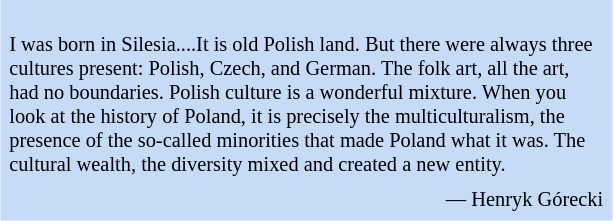<table class="toccolours" style="float: right; margin-left: 1em; margin-right: 2em; font-size: 85%; background:#c6dbf7; color:black; width:30em; max-width: 40%;" cellspacing="5">
<tr>
<td style="text-align: left;"><br>I was born in Silesia....It is old Polish land. But there were always three cultures present: Polish, Czech, and German. The folk art, all the art, had no boundaries. Polish culture is a wonderful mixture. When you look at the history of Poland, it is precisely the multiculturalism, the presence of the so-called minorities that made Poland what it was. The cultural wealth, the diversity mixed and created a new entity.</td>
</tr>
<tr>
<td style="text-align: right;">— Henryk Górecki</td>
</tr>
</table>
